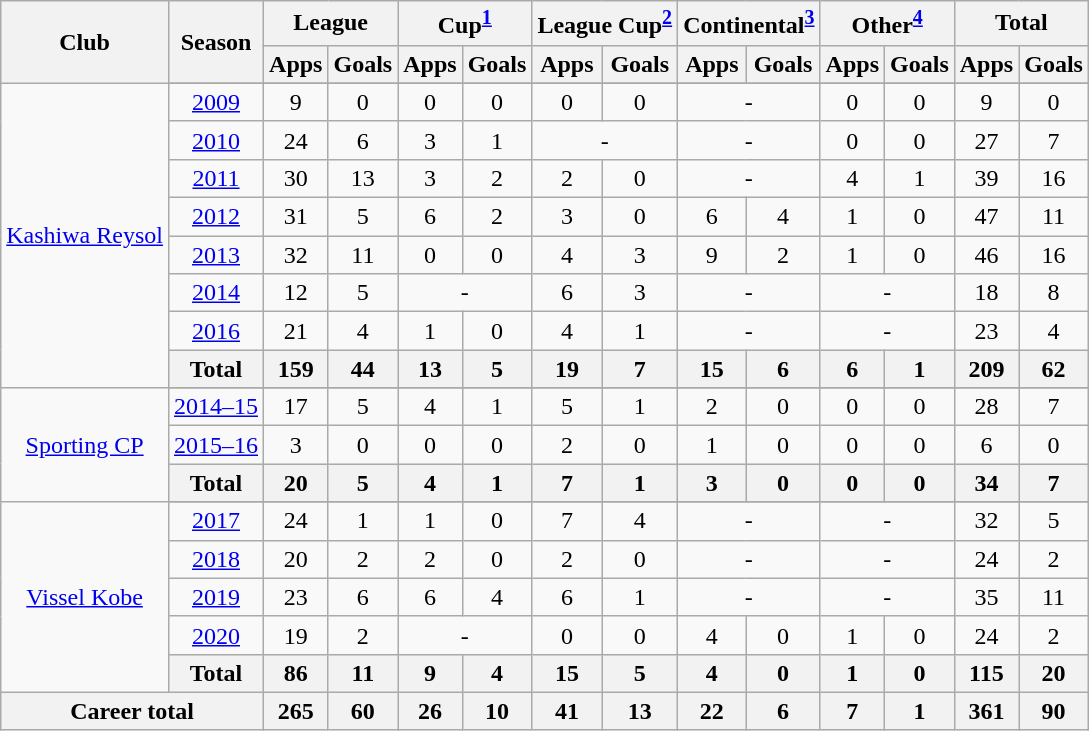<table class="wikitable" style="text-align:center;">
<tr>
<th rowspan="2">Club</th>
<th rowspan="2">Season</th>
<th colspan="2">League</th>
<th colspan="2">Cup<sup><a href='#'>1</a></sup></th>
<th colspan="2">League Cup<sup><a href='#'>2</a></sup></th>
<th colspan="2">Continental<sup><a href='#'>3</a></sup></th>
<th colspan="2">Other<sup><a href='#'>4</a></sup></th>
<th colspan="2">Total</th>
</tr>
<tr>
<th>Apps</th>
<th>Goals</th>
<th>Apps</th>
<th>Goals</th>
<th>Apps</th>
<th>Goals</th>
<th>Apps</th>
<th>Goals</th>
<th>Apps</th>
<th>Goals</th>
<th>Apps</th>
<th>Goals</th>
</tr>
<tr>
<td rowspan="9"><a href='#'>Kashiwa Reysol</a></td>
</tr>
<tr>
<td><a href='#'>2009</a></td>
<td>9</td>
<td>0</td>
<td>0</td>
<td>0</td>
<td>0</td>
<td>0</td>
<td colspan="2">-</td>
<td>0</td>
<td>0</td>
<td>9</td>
<td>0</td>
</tr>
<tr>
<td><a href='#'>2010</a></td>
<td>24</td>
<td>6</td>
<td>3</td>
<td>1</td>
<td colspan="2">-</td>
<td colspan="2">-</td>
<td>0</td>
<td>0</td>
<td>27</td>
<td>7</td>
</tr>
<tr>
<td><a href='#'>2011</a></td>
<td>30</td>
<td>13</td>
<td>3</td>
<td>2</td>
<td>2</td>
<td>0</td>
<td colspan="2">-</td>
<td>4</td>
<td>1</td>
<td>39</td>
<td>16</td>
</tr>
<tr>
<td><a href='#'>2012</a></td>
<td>31</td>
<td>5</td>
<td>6</td>
<td>2</td>
<td>3</td>
<td>0</td>
<td>6</td>
<td>4</td>
<td>1</td>
<td>0</td>
<td>47</td>
<td>11</td>
</tr>
<tr>
<td><a href='#'>2013</a></td>
<td>32</td>
<td>11</td>
<td>0</td>
<td>0</td>
<td>4</td>
<td>3</td>
<td>9</td>
<td>2</td>
<td>1</td>
<td>0</td>
<td>46</td>
<td>16</td>
</tr>
<tr>
<td><a href='#'>2014</a></td>
<td>12</td>
<td>5</td>
<td colspan="2">-</td>
<td>6</td>
<td>3</td>
<td colspan="2">-</td>
<td colspan="2">-</td>
<td>18</td>
<td>8</td>
</tr>
<tr>
<td><a href='#'>2016</a></td>
<td>21</td>
<td>4</td>
<td>1</td>
<td>0</td>
<td>4</td>
<td>1</td>
<td colspan="2">-</td>
<td colspan="2">-</td>
<td>23</td>
<td>4</td>
</tr>
<tr>
<th colspan="1">Total</th>
<th>159</th>
<th>44</th>
<th>13</th>
<th>5</th>
<th>19</th>
<th>7</th>
<th>15</th>
<th>6</th>
<th>6</th>
<th>1</th>
<th>209</th>
<th>62</th>
</tr>
<tr>
<td rowspan="4"><a href='#'>Sporting CP</a></td>
</tr>
<tr>
<td><a href='#'>2014–15</a></td>
<td>17</td>
<td>5</td>
<td>4</td>
<td>1</td>
<td>5</td>
<td>1</td>
<td>2</td>
<td>0</td>
<td>0</td>
<td>0</td>
<td>28</td>
<td>7</td>
</tr>
<tr>
<td><a href='#'>2015–16</a></td>
<td>3</td>
<td>0</td>
<td>0</td>
<td>0</td>
<td>2</td>
<td>0</td>
<td>1</td>
<td>0</td>
<td>0</td>
<td>0</td>
<td>6</td>
<td>0</td>
</tr>
<tr>
<th colspan="1">Total</th>
<th>20</th>
<th>5</th>
<th>4</th>
<th>1</th>
<th>7</th>
<th>1</th>
<th>3</th>
<th>0</th>
<th>0</th>
<th>0</th>
<th>34</th>
<th>7</th>
</tr>
<tr>
<td rowspan="6"><a href='#'>Vissel Kobe</a></td>
</tr>
<tr>
<td><a href='#'>2017</a></td>
<td>24</td>
<td>1</td>
<td>1</td>
<td>0</td>
<td>7</td>
<td>4</td>
<td colspan="2">-</td>
<td colspan="2">-</td>
<td>32</td>
<td>5</td>
</tr>
<tr>
<td><a href='#'>2018</a></td>
<td>20</td>
<td>2</td>
<td>2</td>
<td>0</td>
<td>2</td>
<td>0</td>
<td colspan="2">-</td>
<td colspan="2">-</td>
<td>24</td>
<td>2</td>
</tr>
<tr>
<td><a href='#'>2019</a></td>
<td>23</td>
<td>6</td>
<td>6</td>
<td>4</td>
<td>6</td>
<td>1</td>
<td colspan="2">-</td>
<td colspan="2">-</td>
<td>35</td>
<td>11</td>
</tr>
<tr>
<td><a href='#'>2020</a></td>
<td>19</td>
<td>2</td>
<td colspan=2>-</td>
<td>0</td>
<td>0</td>
<td>4</td>
<td>0</td>
<td>1</td>
<td>0</td>
<td>24</td>
<td>2</td>
</tr>
<tr>
<th colspan="1">Total</th>
<th>86</th>
<th>11</th>
<th>9</th>
<th>4</th>
<th>15</th>
<th>5</th>
<th>4</th>
<th>0</th>
<th>1</th>
<th>0</th>
<th>115</th>
<th>20</th>
</tr>
<tr>
<th colspan="2">Career total</th>
<th>265</th>
<th>60</th>
<th>26</th>
<th>10</th>
<th>41</th>
<th>13</th>
<th>22</th>
<th>6</th>
<th>7</th>
<th>1</th>
<th>361</th>
<th>90</th>
</tr>
</table>
